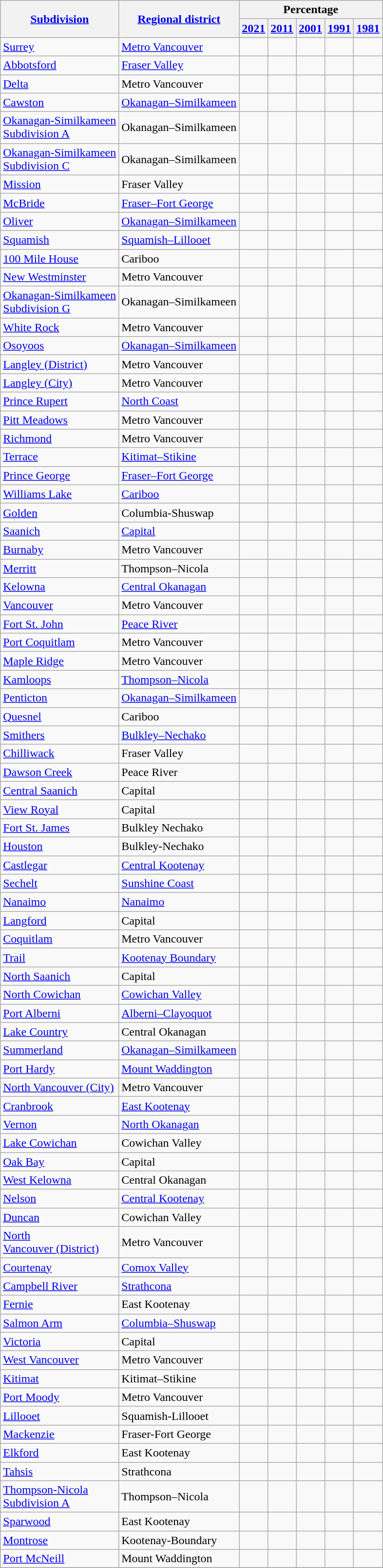<table class="wikitable sortable">
<tr>
<th rowspan="2"><a href='#'>Subdivision</a></th>
<th rowspan="2"><a href='#'>Regional district</a></th>
<th colspan="5">Percentage</th>
</tr>
<tr>
<th><a href='#'>2021</a></th>
<th><a href='#'>2011</a></th>
<th><a href='#'>2001</a></th>
<th><a href='#'>1991</a></th>
<th><a href='#'>1981</a></th>
</tr>
<tr>
<td><a href='#'>Surrey</a></td>
<td><a href='#'>Metro Vancouver</a></td>
<td></td>
<td></td>
<td></td>
<td></td>
<td></td>
</tr>
<tr>
<td><a href='#'>Abbotsford</a></td>
<td><a href='#'>Fraser Valley</a></td>
<td></td>
<td></td>
<td></td>
<td></td>
<td></td>
</tr>
<tr>
<td><a href='#'>Delta</a></td>
<td>Metro Vancouver</td>
<td></td>
<td></td>
<td></td>
<td></td>
<td></td>
</tr>
<tr>
<td><a href='#'>Cawston</a></td>
<td><a href='#'>Okanagan–Similkameen</a></td>
<td></td>
<td></td>
<td></td>
<td></td>
<td></td>
</tr>
<tr>
<td><a href='#'>Okanagan-Similkameen<br>Subdivision A</a></td>
<td>Okanagan–Similkameen</td>
<td></td>
<td></td>
<td></td>
<td></td>
<td></td>
</tr>
<tr>
<td><a href='#'>Okanagan-Similkameen<br>Subdivision C</a></td>
<td>Okanagan–Similkameen</td>
<td></td>
<td></td>
<td></td>
<td></td>
<td></td>
</tr>
<tr>
<td><a href='#'>Mission</a></td>
<td>Fraser Valley</td>
<td></td>
<td></td>
<td></td>
<td></td>
<td></td>
</tr>
<tr>
<td><a href='#'>McBride</a></td>
<td><a href='#'>Fraser–Fort George</a></td>
<td></td>
<td></td>
<td></td>
<td></td>
<td></td>
</tr>
<tr>
<td><a href='#'>Oliver</a></td>
<td><a href='#'>Okanagan–Similkameen</a></td>
<td></td>
<td></td>
<td></td>
<td></td>
<td></td>
</tr>
<tr>
<td><a href='#'>Squamish</a></td>
<td><a href='#'>Squamish–Lillooet</a></td>
<td></td>
<td></td>
<td></td>
<td></td>
<td></td>
</tr>
<tr>
<td><a href='#'>100 Mile House</a></td>
<td>Cariboo</td>
<td></td>
<td></td>
<td></td>
<td></td>
<td></td>
</tr>
<tr>
<td><a href='#'>New Westminster</a></td>
<td>Metro Vancouver</td>
<td></td>
<td></td>
<td></td>
<td></td>
<td></td>
</tr>
<tr>
<td><a href='#'>Okanagan-Similkameen<br>Subdivision G</a></td>
<td>Okanagan–Similkameen</td>
<td></td>
<td></td>
<td></td>
<td></td>
<td></td>
</tr>
<tr>
<td><a href='#'>White Rock</a></td>
<td>Metro Vancouver</td>
<td></td>
<td></td>
<td></td>
<td></td>
<td></td>
</tr>
<tr>
<td><a href='#'>Osoyoos</a></td>
<td><a href='#'>Okanagan–Similkameen</a></td>
<td></td>
<td></td>
<td></td>
<td></td>
<td></td>
</tr>
<tr>
<td><a href='#'>Langley (District)</a></td>
<td>Metro Vancouver</td>
<td></td>
<td></td>
<td></td>
<td></td>
<td></td>
</tr>
<tr>
<td><a href='#'>Langley (City)</a></td>
<td>Metro Vancouver</td>
<td></td>
<td></td>
<td></td>
<td></td>
<td></td>
</tr>
<tr>
<td><a href='#'>Prince Rupert</a></td>
<td><a href='#'>North Coast</a></td>
<td></td>
<td></td>
<td></td>
<td></td>
<td></td>
</tr>
<tr>
<td><a href='#'>Pitt Meadows</a></td>
<td>Metro Vancouver</td>
<td></td>
<td></td>
<td></td>
<td></td>
<td></td>
</tr>
<tr>
<td><a href='#'>Richmond</a></td>
<td>Metro Vancouver</td>
<td></td>
<td></td>
<td></td>
<td></td>
<td></td>
</tr>
<tr>
<td><a href='#'>Terrace</a></td>
<td><a href='#'>Kitimat–Stikine</a></td>
<td></td>
<td></td>
<td></td>
<td></td>
<td></td>
</tr>
<tr>
<td><a href='#'>Prince George</a></td>
<td><a href='#'>Fraser–Fort George</a></td>
<td></td>
<td></td>
<td></td>
<td></td>
<td></td>
</tr>
<tr>
<td><a href='#'>Williams Lake</a></td>
<td><a href='#'>Cariboo</a></td>
<td></td>
<td></td>
<td></td>
<td></td>
<td></td>
</tr>
<tr>
<td><a href='#'>Golden</a></td>
<td>Columbia-Shuswap</td>
<td></td>
<td></td>
<td></td>
<td></td>
<td></td>
</tr>
<tr>
<td><a href='#'>Saanich</a></td>
<td><a href='#'>Capital</a></td>
<td></td>
<td></td>
<td></td>
<td></td>
<td></td>
</tr>
<tr>
<td><a href='#'>Burnaby</a></td>
<td>Metro Vancouver</td>
<td></td>
<td></td>
<td></td>
<td></td>
<td></td>
</tr>
<tr>
<td><a href='#'>Merritt</a></td>
<td>Thompson–Nicola</td>
<td></td>
<td></td>
<td></td>
<td></td>
<td></td>
</tr>
<tr>
<td><a href='#'>Kelowna</a></td>
<td><a href='#'>Central Okanagan</a></td>
<td></td>
<td></td>
<td></td>
<td></td>
<td></td>
</tr>
<tr>
<td><a href='#'>Vancouver</a></td>
<td>Metro Vancouver</td>
<td></td>
<td></td>
<td></td>
<td></td>
<td></td>
</tr>
<tr>
<td><a href='#'>Fort St. John</a></td>
<td><a href='#'>Peace River</a></td>
<td></td>
<td></td>
<td></td>
<td></td>
<td></td>
</tr>
<tr>
<td><a href='#'>Port Coquitlam</a></td>
<td>Metro Vancouver</td>
<td></td>
<td></td>
<td></td>
<td></td>
<td></td>
</tr>
<tr>
<td><a href='#'>Maple Ridge</a></td>
<td>Metro Vancouver</td>
<td></td>
<td></td>
<td></td>
<td></td>
<td></td>
</tr>
<tr>
<td><a href='#'>Kamloops</a></td>
<td><a href='#'>Thompson–Nicola</a></td>
<td></td>
<td></td>
<td></td>
<td></td>
<td></td>
</tr>
<tr>
<td><a href='#'>Penticton</a></td>
<td><a href='#'>Okanagan–Similkameen</a></td>
<td></td>
<td></td>
<td></td>
<td></td>
<td></td>
</tr>
<tr>
<td><a href='#'>Quesnel</a></td>
<td>Cariboo</td>
<td></td>
<td></td>
<td></td>
<td></td>
<td></td>
</tr>
<tr>
<td><a href='#'>Smithers</a></td>
<td><a href='#'>Bulkley–Nechako</a></td>
<td></td>
<td></td>
<td></td>
<td></td>
<td></td>
</tr>
<tr>
<td><a href='#'>Chilliwack</a></td>
<td>Fraser Valley</td>
<td></td>
<td></td>
<td></td>
<td></td>
<td></td>
</tr>
<tr>
<td><a href='#'>Dawson Creek</a></td>
<td>Peace River</td>
<td></td>
<td></td>
<td></td>
<td></td>
<td></td>
</tr>
<tr>
<td><a href='#'>Central Saanich</a></td>
<td>Capital</td>
<td></td>
<td></td>
<td></td>
<td></td>
<td></td>
</tr>
<tr>
<td><a href='#'>View Royal</a></td>
<td>Capital</td>
<td></td>
<td></td>
<td></td>
<td></td>
<td></td>
</tr>
<tr>
<td><a href='#'>Fort St. James</a></td>
<td>Bulkley Nechako</td>
<td></td>
<td></td>
<td></td>
<td></td>
<td></td>
</tr>
<tr>
<td><a href='#'>Houston</a></td>
<td>Bulkley-Nechako</td>
<td></td>
<td></td>
<td></td>
<td></td>
<td></td>
</tr>
<tr>
<td><a href='#'>Castlegar</a></td>
<td><a href='#'>Central Kootenay</a></td>
<td></td>
<td></td>
<td></td>
<td></td>
<td></td>
</tr>
<tr>
<td><a href='#'>Sechelt</a></td>
<td><a href='#'>Sunshine Coast</a></td>
<td></td>
<td></td>
<td></td>
<td></td>
<td></td>
</tr>
<tr>
<td><a href='#'>Nanaimo</a></td>
<td><a href='#'>Nanaimo</a></td>
<td></td>
<td></td>
<td></td>
<td></td>
<td></td>
</tr>
<tr>
<td><a href='#'>Langford</a></td>
<td>Capital</td>
<td></td>
<td></td>
<td></td>
<td></td>
<td></td>
</tr>
<tr>
<td><a href='#'>Coquitlam</a></td>
<td>Metro Vancouver</td>
<td></td>
<td></td>
<td></td>
<td></td>
<td></td>
</tr>
<tr>
<td><a href='#'>Trail</a></td>
<td><a href='#'>Kootenay Boundary</a></td>
<td></td>
<td></td>
<td></td>
<td></td>
<td></td>
</tr>
<tr>
<td><a href='#'>North Saanich</a></td>
<td>Capital</td>
<td></td>
<td></td>
<td></td>
<td></td>
<td></td>
</tr>
<tr>
<td><a href='#'>North Cowichan</a></td>
<td><a href='#'>Cowichan Valley</a></td>
<td></td>
<td></td>
<td></td>
<td></td>
<td></td>
</tr>
<tr>
<td><a href='#'>Port Alberni</a></td>
<td><a href='#'>Alberni–Clayoquot</a></td>
<td></td>
<td></td>
<td></td>
<td></td>
<td></td>
</tr>
<tr>
<td><a href='#'>Lake Country</a></td>
<td>Central Okanagan</td>
<td></td>
<td></td>
<td></td>
<td></td>
<td></td>
</tr>
<tr>
<td><a href='#'>Summerland</a></td>
<td><a href='#'>Okanagan–Similkameen</a></td>
<td></td>
<td></td>
<td></td>
<td></td>
<td></td>
</tr>
<tr>
<td><a href='#'>Port Hardy</a></td>
<td><a href='#'>Mount Waddington</a></td>
<td></td>
<td></td>
<td></td>
<td></td>
<td></td>
</tr>
<tr>
<td><a href='#'>North Vancouver (City)</a></td>
<td>Metro Vancouver</td>
<td></td>
<td></td>
<td></td>
<td></td>
<td></td>
</tr>
<tr>
<td><a href='#'>Cranbrook</a></td>
<td><a href='#'>East Kootenay</a></td>
<td></td>
<td></td>
<td></td>
<td></td>
<td></td>
</tr>
<tr>
<td><a href='#'>Vernon</a></td>
<td><a href='#'>North Okanagan</a></td>
<td></td>
<td></td>
<td></td>
<td></td>
<td></td>
</tr>
<tr>
<td><a href='#'>Lake Cowichan</a></td>
<td>Cowichan Valley</td>
<td></td>
<td></td>
<td></td>
<td></td>
<td></td>
</tr>
<tr>
<td><a href='#'>Oak Bay</a></td>
<td>Capital</td>
<td></td>
<td></td>
<td></td>
<td></td>
<td></td>
</tr>
<tr>
<td><a href='#'>West Kelowna</a></td>
<td>Central Okanagan</td>
<td></td>
<td></td>
<td></td>
<td></td>
<td></td>
</tr>
<tr>
<td><a href='#'>Nelson</a></td>
<td><a href='#'>Central Kootenay</a></td>
<td></td>
<td></td>
<td></td>
<td></td>
<td></td>
</tr>
<tr>
<td><a href='#'>Duncan</a></td>
<td>Cowichan Valley</td>
<td></td>
<td></td>
<td></td>
<td></td>
<td></td>
</tr>
<tr>
<td><a href='#'>North<br>Vancouver (District)</a></td>
<td>Metro Vancouver</td>
<td></td>
<td></td>
<td></td>
<td></td>
<td></td>
</tr>
<tr>
<td><a href='#'>Courtenay</a></td>
<td><a href='#'>Comox Valley</a></td>
<td></td>
<td></td>
<td></td>
<td></td>
<td></td>
</tr>
<tr>
<td><a href='#'>Campbell River</a></td>
<td><a href='#'>Strathcona</a></td>
<td></td>
<td></td>
<td></td>
<td></td>
<td></td>
</tr>
<tr>
<td><a href='#'>Fernie</a></td>
<td>East Kootenay</td>
<td></td>
<td></td>
<td></td>
<td></td>
<td></td>
</tr>
<tr>
<td><a href='#'>Salmon Arm</a></td>
<td><a href='#'>Columbia–Shuswap</a></td>
<td></td>
<td></td>
<td></td>
<td></td>
<td></td>
</tr>
<tr>
<td><a href='#'>Victoria</a></td>
<td>Capital</td>
<td></td>
<td></td>
<td></td>
<td></td>
<td></td>
</tr>
<tr>
<td><a href='#'>West Vancouver</a></td>
<td>Metro Vancouver</td>
<td></td>
<td></td>
<td></td>
<td></td>
<td></td>
</tr>
<tr>
<td><a href='#'>Kitimat</a></td>
<td>Kitimat–Stikine</td>
<td></td>
<td></td>
<td></td>
<td></td>
<td></td>
</tr>
<tr>
<td><a href='#'>Port Moody</a></td>
<td>Metro Vancouver</td>
<td></td>
<td></td>
<td></td>
<td></td>
<td></td>
</tr>
<tr>
<td><a href='#'>Lillooet</a></td>
<td>Squamish-Lillooet</td>
<td></td>
<td></td>
<td></td>
<td></td>
<td></td>
</tr>
<tr>
<td><a href='#'>Mackenzie</a></td>
<td>Fraser-Fort George</td>
<td></td>
<td></td>
<td></td>
<td></td>
<td></td>
</tr>
<tr>
<td><a href='#'>Elkford</a></td>
<td>East Kootenay</td>
<td></td>
<td></td>
<td></td>
<td></td>
<td></td>
</tr>
<tr>
<td><a href='#'>Tahsis</a></td>
<td>Strathcona</td>
<td></td>
<td></td>
<td></td>
<td></td>
<td></td>
</tr>
<tr>
<td><a href='#'>Thompson-Nicola<br>Subdivision A</a></td>
<td>Thompson–Nicola</td>
<td></td>
<td></td>
<td></td>
<td></td>
<td></td>
</tr>
<tr>
<td><a href='#'>Sparwood</a></td>
<td>East Kootenay</td>
<td></td>
<td></td>
<td></td>
<td></td>
<td></td>
</tr>
<tr>
<td><a href='#'>Montrose</a></td>
<td>Kootenay-Boundary</td>
<td></td>
<td></td>
<td></td>
<td></td>
<td></td>
</tr>
<tr>
<td><a href='#'>Port McNeill</a></td>
<td>Mount Waddington</td>
<td></td>
<td></td>
<td></td>
<td></td>
<td></td>
</tr>
<tr>
</tr>
</table>
